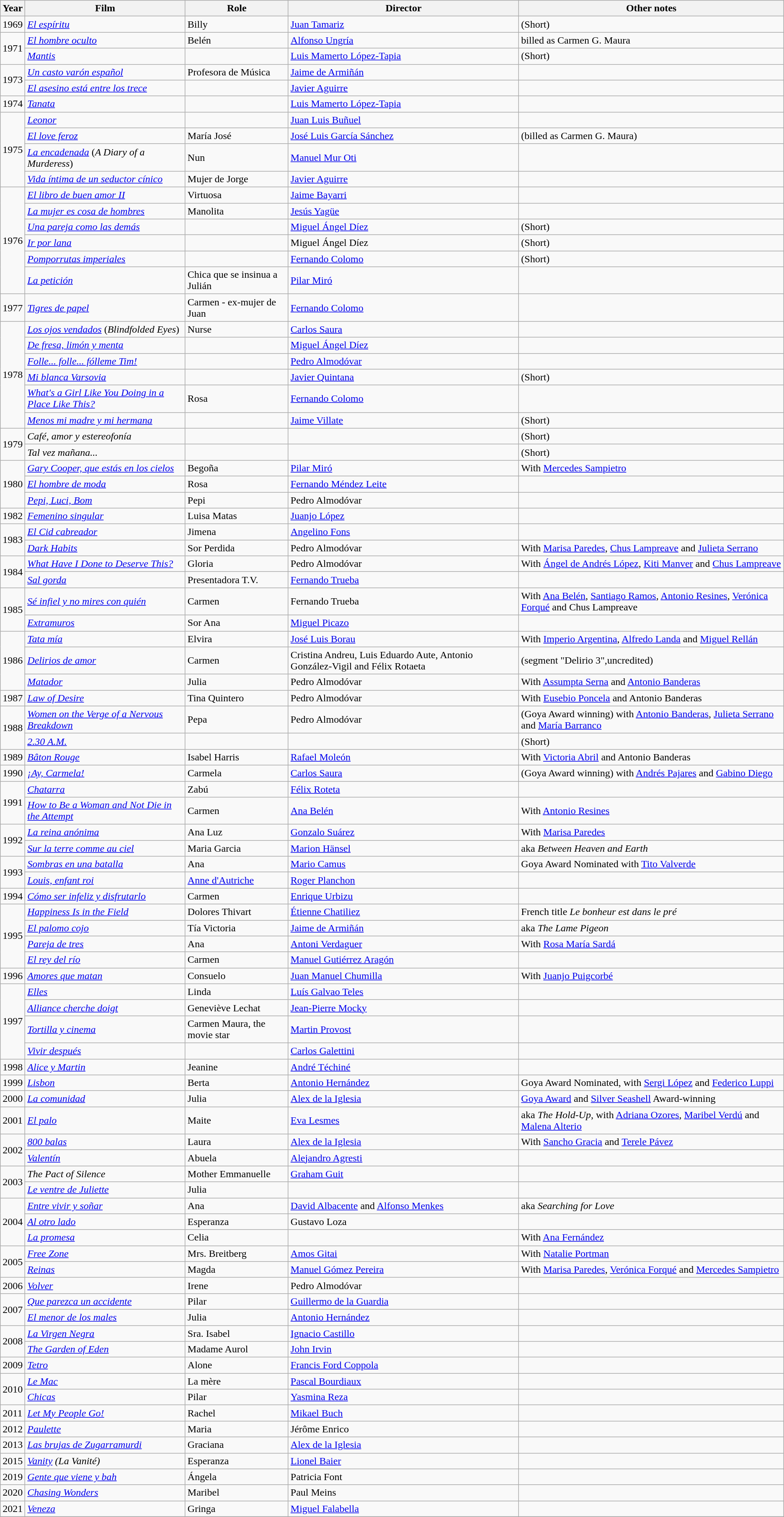<table class="wikitable">
<tr>
<th>Year</th>
<th>Film</th>
<th>Role</th>
<th>Director</th>
<th>Other notes</th>
</tr>
<tr>
<td>1969</td>
<td><em><a href='#'>El espíritu</a></em></td>
<td>Billy</td>
<td><a href='#'>Juan Tamariz</a></td>
<td>(Short)</td>
</tr>
<tr>
<td rowspan=2>1971</td>
<td><em><a href='#'>El hombre oculto</a></em></td>
<td>Belén</td>
<td><a href='#'>Alfonso Ungría</a></td>
<td>billed as Carmen G. Maura</td>
</tr>
<tr>
<td><em><a href='#'>Mantis</a></em></td>
<td></td>
<td><a href='#'>Luis Mamerto López-Tapia</a></td>
<td>(Short)</td>
</tr>
<tr>
<td rowspan=2>1973</td>
<td><em><a href='#'>Un casto varón español</a></em></td>
<td>Profesora de Música</td>
<td><a href='#'>Jaime de Armiñán</a></td>
<td></td>
</tr>
<tr>
<td><em><a href='#'>El asesino está entre los trece</a></em></td>
<td></td>
<td><a href='#'>Javier Aguirre</a></td>
<td></td>
</tr>
<tr>
<td>1974</td>
<td><em><a href='#'>Tanata</a></em></td>
<td></td>
<td><a href='#'>Luis Mamerto López-Tapia</a></td>
<td></td>
</tr>
<tr>
<td rowspan=4>1975</td>
<td><em><a href='#'>Leonor</a></em></td>
<td></td>
<td><a href='#'>Juan Luis Buñuel</a></td>
<td></td>
</tr>
<tr>
<td><em><a href='#'>El love feroz</a></em></td>
<td>María José</td>
<td><a href='#'>José Luis García Sánchez</a></td>
<td>(billed as Carmen G. Maura)</td>
</tr>
<tr>
<td><em><a href='#'>La encadenada</a></em> (<em>A Diary of a Murderess</em>)</td>
<td>Nun</td>
<td><a href='#'>Manuel Mur Oti</a></td>
<td></td>
</tr>
<tr>
<td><em><a href='#'>Vida íntima de un seductor cínico</a></em></td>
<td>Mujer de Jorge</td>
<td><a href='#'>Javier Aguirre</a></td>
<td></td>
</tr>
<tr>
<td rowspan=6>1976</td>
<td><em><a href='#'>El libro de buen amor II</a></em></td>
<td>Virtuosa</td>
<td><a href='#'>Jaime Bayarri</a></td>
<td></td>
</tr>
<tr>
<td><em><a href='#'>La mujer es cosa de hombres</a></em></td>
<td>Manolita</td>
<td><a href='#'>Jesús Yagüe</a></td>
<td></td>
</tr>
<tr>
<td><em><a href='#'>Una pareja como las demás</a></em></td>
<td></td>
<td><a href='#'>Miguel Ángel Díez</a></td>
<td>(Short)</td>
</tr>
<tr>
<td><em><a href='#'>Ir por lana</a></em></td>
<td></td>
<td>Miguel Ángel Díez</td>
<td>(Short)</td>
</tr>
<tr>
<td><em><a href='#'>Pomporrutas imperiales</a></em></td>
<td></td>
<td><a href='#'>Fernando Colomo</a></td>
<td>(Short)</td>
</tr>
<tr>
<td><em><a href='#'>La petición</a></em></td>
<td>Chica que se insinua a Julián</td>
<td><a href='#'>Pilar Miró</a></td>
<td></td>
</tr>
<tr>
<td>1977</td>
<td><em><a href='#'>Tigres de papel</a></em></td>
<td>Carmen - ex-mujer de Juan</td>
<td><a href='#'>Fernando Colomo</a></td>
<td></td>
</tr>
<tr>
<td rowspan=6>1978</td>
<td><em><a href='#'>Los ojos vendados</a></em> (<em>Blindfolded Eyes</em>)</td>
<td>Nurse</td>
<td><a href='#'>Carlos Saura</a></td>
<td></td>
</tr>
<tr>
<td><em><a href='#'>De fresa, limón y menta</a></em></td>
<td></td>
<td><a href='#'>Miguel Ángel Díez</a></td>
<td></td>
</tr>
<tr>
<td><em><a href='#'>Folle... folle... fólleme Tim!</a></em></td>
<td></td>
<td><a href='#'>Pedro Almodóvar</a></td>
<td></td>
</tr>
<tr>
<td><em><a href='#'>Mi blanca Varsovia</a></em></td>
<td></td>
<td><a href='#'>Javier Quintana</a></td>
<td>(Short)</td>
</tr>
<tr>
<td><em><a href='#'>What's a Girl Like You Doing in a Place Like This?</a></em></td>
<td>Rosa</td>
<td><a href='#'>Fernando Colomo</a></td>
<td></td>
</tr>
<tr>
<td><em><a href='#'>Menos mi madre y mi hermana</a></em></td>
<td></td>
<td><a href='#'>Jaime Villate</a></td>
<td>(Short)</td>
</tr>
<tr>
<td rowspan=2>1979</td>
<td><em>Café, amor y estereofonía </em></td>
<td></td>
<td></td>
<td>(Short)</td>
</tr>
<tr>
<td><em>Tal vez mañana... </em></td>
<td></td>
<td></td>
<td>(Short)</td>
</tr>
<tr>
<td rowspan=3>1980</td>
<td><em><a href='#'>Gary Cooper, que estás en los cielos</a></em></td>
<td>Begoña</td>
<td><a href='#'>Pilar Miró</a></td>
<td>With <a href='#'>Mercedes Sampietro</a></td>
</tr>
<tr>
<td><em><a href='#'>El hombre de moda</a></em></td>
<td>Rosa</td>
<td><a href='#'>Fernando Méndez Leite</a></td>
<td></td>
</tr>
<tr>
<td><em><a href='#'>Pepi, Luci, Bom</a></em></td>
<td>Pepi</td>
<td>Pedro Almodóvar</td>
<td></td>
</tr>
<tr>
<td>1982</td>
<td><em><a href='#'>Femenino singular</a></em></td>
<td>Luisa Matas</td>
<td><a href='#'>Juanjo López</a></td>
<td></td>
</tr>
<tr>
<td rowspan=2>1983</td>
<td><em><a href='#'>El Cid cabreador</a></em></td>
<td>Jimena</td>
<td><a href='#'>Angelino Fons</a></td>
<td></td>
</tr>
<tr>
<td><em><a href='#'>Dark Habits</a></em></td>
<td>Sor Perdida</td>
<td>Pedro Almodóvar</td>
<td>With <a href='#'>Marisa Paredes</a>, <a href='#'>Chus Lampreave</a> and <a href='#'>Julieta Serrano</a></td>
</tr>
<tr>
<td rowspan=2>1984</td>
<td><em><a href='#'>What Have I Done to Deserve This?</a></em></td>
<td>Gloria</td>
<td>Pedro Almodóvar</td>
<td>With <a href='#'>Ángel de Andrés López</a>, <a href='#'>Kiti Manver</a> and <a href='#'>Chus Lampreave</a></td>
</tr>
<tr>
<td><em><a href='#'>Sal gorda</a></em></td>
<td>Presentadora T.V.</td>
<td><a href='#'>Fernando Trueba</a></td>
<td></td>
</tr>
<tr>
<td rowspan=2>1985</td>
<td><em><a href='#'>Sé infiel y no mires con quién</a></em></td>
<td>Carmen</td>
<td>Fernando Trueba</td>
<td>With <a href='#'>Ana Belén</a>, <a href='#'>Santiago Ramos</a>, <a href='#'>Antonio Resines</a>, <a href='#'>Verónica Forqué</a> and Chus Lampreave</td>
</tr>
<tr>
<td><em><a href='#'>Extramuros</a></em></td>
<td>Sor Ana</td>
<td><a href='#'>Miguel Picazo</a></td>
<td></td>
</tr>
<tr>
<td rowspan=3>1986</td>
<td><em><a href='#'>Tata mía</a></em></td>
<td>Elvira</td>
<td><a href='#'>José Luis Borau</a></td>
<td>With <a href='#'>Imperio Argentina</a>, <a href='#'>Alfredo Landa</a> and <a href='#'>Miguel Rellán</a></td>
</tr>
<tr>
<td><em><a href='#'>Delirios de amor</a></em></td>
<td>Carmen</td>
<td>Cristina Andreu, Luis Eduardo Aute, Antonio González-Vigil and Félix Rotaeta</td>
<td>(segment "Delirio 3",uncredited)</td>
</tr>
<tr>
<td><em><a href='#'>Matador</a></em></td>
<td>Julia</td>
<td>Pedro Almodóvar</td>
<td>With <a href='#'>Assumpta Serna</a> and <a href='#'>Antonio Banderas</a></td>
</tr>
<tr>
<td>1987</td>
<td><em><a href='#'>Law of Desire</a></em></td>
<td>Tina Quintero</td>
<td>Pedro Almodóvar</td>
<td>With <a href='#'>Eusebio Poncela</a> and Antonio Banderas</td>
</tr>
<tr>
<td rowspan=2>1988</td>
<td><em><a href='#'>Women on the Verge of a Nervous Breakdown</a></em></td>
<td>Pepa</td>
<td>Pedro Almodóvar</td>
<td>(Goya Award winning) with <a href='#'>Antonio Banderas</a>, <a href='#'>Julieta Serrano</a> and <a href='#'>María Barranco</a></td>
</tr>
<tr>
<td><em><a href='#'>2.30 A.M.</a></em></td>
<td></td>
<td></td>
<td>(Short)</td>
</tr>
<tr>
<td>1989</td>
<td><em><a href='#'>Bâton Rouge</a></em></td>
<td>Isabel Harris</td>
<td><a href='#'>Rafael Moleón</a></td>
<td>With <a href='#'>Victoria Abril</a> and Antonio Banderas</td>
</tr>
<tr>
<td>1990</td>
<td><em><a href='#'>¡Ay, Carmela!</a></em></td>
<td>Carmela</td>
<td><a href='#'>Carlos Saura</a></td>
<td>(Goya Award winning) with <a href='#'>Andrés Pajares</a> and <a href='#'>Gabino Diego</a></td>
</tr>
<tr>
<td rowspan=2>1991</td>
<td><em><a href='#'>Chatarra</a></em></td>
<td>Zabú</td>
<td><a href='#'>Félix Roteta</a></td>
<td></td>
</tr>
<tr>
<td><em><a href='#'>How to Be a Woman and Not Die in the Attempt</a></em></td>
<td>Carmen</td>
<td><a href='#'>Ana Belén</a></td>
<td>With <a href='#'>Antonio Resines</a></td>
</tr>
<tr>
<td rowspan=2>1992</td>
<td><em><a href='#'>La reina anónima</a></em></td>
<td>Ana Luz</td>
<td><a href='#'>Gonzalo Suárez</a></td>
<td>With <a href='#'>Marisa Paredes</a></td>
</tr>
<tr>
<td><em><a href='#'>Sur la terre comme au ciel</a></em></td>
<td>Maria Garcia</td>
<td><a href='#'>Marion Hänsel</a></td>
<td>aka <em>Between Heaven and Earth</em></td>
</tr>
<tr>
<td rowspan=2>1993</td>
<td><em><a href='#'>Sombras en una batalla</a></em></td>
<td>Ana</td>
<td><a href='#'>Mario Camus</a></td>
<td>Goya Award Nominated with <a href='#'>Tito Valverde</a></td>
</tr>
<tr>
<td><em><a href='#'>Louis, enfant roi</a></em></td>
<td><a href='#'>Anne d'Autriche</a></td>
<td><a href='#'>Roger Planchon</a></td>
<td></td>
</tr>
<tr>
<td>1994</td>
<td><em><a href='#'>Cómo ser infeliz y disfrutarlo</a></em></td>
<td>Carmen</td>
<td><a href='#'>Enrique Urbizu</a></td>
<td></td>
</tr>
<tr>
<td rowspan=4>1995</td>
<td><em><a href='#'>Happiness Is in the Field</a></em></td>
<td>Dolores Thivart</td>
<td><a href='#'>Étienne Chatiliez</a></td>
<td>French title <em>Le bonheur est dans le pré</em></td>
</tr>
<tr>
<td><em><a href='#'>El palomo cojo</a></em></td>
<td>Tía Victoria</td>
<td><a href='#'>Jaime de Armiñán</a></td>
<td>aka <em>The Lame Pigeon</em></td>
</tr>
<tr>
<td><em><a href='#'>Pareja de tres</a></em></td>
<td>Ana</td>
<td><a href='#'>Antoni Verdaguer</a></td>
<td>With <a href='#'>Rosa María Sardá</a></td>
</tr>
<tr>
<td><em><a href='#'>El rey del río</a></em></td>
<td>Carmen</td>
<td><a href='#'>Manuel Gutiérrez Aragón</a></td>
<td></td>
</tr>
<tr>
<td>1996</td>
<td><em><a href='#'>Amores que matan</a></em></td>
<td>Consuelo</td>
<td><a href='#'>Juan Manuel Chumilla</a></td>
<td>With <a href='#'>Juanjo Puigcorbé</a></td>
</tr>
<tr>
<td rowspan=4>1997</td>
<td><em><a href='#'>Elles</a></em></td>
<td>Linda</td>
<td><a href='#'>Luís Galvao Teles</a></td>
<td></td>
</tr>
<tr>
<td><em><a href='#'>Alliance cherche doigt</a></em></td>
<td>Geneviève Lechat</td>
<td><a href='#'>Jean-Pierre Mocky</a></td>
<td></td>
</tr>
<tr>
<td><em><a href='#'>Tortilla y cinema</a></em></td>
<td>Carmen Maura, the movie star</td>
<td><a href='#'>Martin Provost</a></td>
<td></td>
</tr>
<tr>
<td><em><a href='#'>Vivir después</a></em></td>
<td></td>
<td><a href='#'>Carlos Galettini</a></td>
<td></td>
</tr>
<tr>
<td>1998</td>
<td><em><a href='#'>Alice y Martin</a></em></td>
<td>Jeanine</td>
<td><a href='#'>André Téchiné</a></td>
<td></td>
</tr>
<tr>
<td>1999</td>
<td><em><a href='#'>Lisbon</a></em></td>
<td>Berta</td>
<td><a href='#'>Antonio Hernández</a></td>
<td>Goya Award Nominated, with <a href='#'>Sergi López</a> and <a href='#'>Federico Luppi</a></td>
</tr>
<tr>
<td>2000</td>
<td><em><a href='#'>La comunidad</a></em></td>
<td>Julia</td>
<td><a href='#'>Alex de la Iglesia</a></td>
<td><a href='#'>Goya Award</a> and <a href='#'>Silver Seashell</a> Award-winning</td>
</tr>
<tr>
<td>2001</td>
<td><em><a href='#'>El palo</a></em></td>
<td>Maite</td>
<td><a href='#'>Eva Lesmes</a></td>
<td>aka <em>The Hold-Up</em>, with <a href='#'>Adriana Ozores</a>, <a href='#'>Maribel Verdú</a> and <a href='#'>Malena Alterio</a></td>
</tr>
<tr>
<td rowspan=2>2002</td>
<td><em><a href='#'>800 balas</a></em></td>
<td>Laura</td>
<td><a href='#'>Alex de la Iglesia</a></td>
<td>With <a href='#'>Sancho Gracia</a> and <a href='#'>Terele Pávez</a></td>
</tr>
<tr>
<td><em><a href='#'>Valentín</a></em></td>
<td>Abuela</td>
<td><a href='#'>Alejandro Agresti</a></td>
<td></td>
</tr>
<tr>
<td rowspan=2>2003</td>
<td><em>The Pact of Silence</em></td>
<td>Mother Emmanuelle</td>
<td><a href='#'>Graham Guit</a></td>
<td></td>
</tr>
<tr>
<td><em><a href='#'>Le ventre de Juliette</a></em></td>
<td>Julia</td>
<td></td>
<td></td>
</tr>
<tr>
<td rowspan=3>2004</td>
<td><em><a href='#'>Entre vivir y soñar</a></em></td>
<td>Ana</td>
<td><a href='#'>David Albacente</a> and <a href='#'>Alfonso Menkes</a></td>
<td>aka <em>Searching for Love</em></td>
</tr>
<tr>
<td><em><a href='#'>Al otro lado</a></em></td>
<td>Esperanza</td>
<td>Gustavo Loza</td>
<td></td>
</tr>
<tr>
<td><em><a href='#'>La promesa</a></em></td>
<td>Celia</td>
<td></td>
<td>With <a href='#'>Ana Fernández</a></td>
</tr>
<tr>
<td rowspan=2>2005</td>
<td><em><a href='#'>Free Zone</a></em></td>
<td>Mrs. Breitberg</td>
<td><a href='#'>Amos Gitai</a></td>
<td>With <a href='#'>Natalie Portman</a></td>
</tr>
<tr>
<td><em><a href='#'>Reinas</a></em></td>
<td>Magda</td>
<td><a href='#'>Manuel Gómez Pereira</a></td>
<td>With <a href='#'>Marisa Paredes</a>, <a href='#'>Verónica Forqué</a> and <a href='#'>Mercedes Sampietro</a></td>
</tr>
<tr>
<td>2006</td>
<td><em><a href='#'>Volver</a></em></td>
<td>Irene</td>
<td>Pedro Almodóvar</td>
<td></td>
</tr>
<tr>
<td rowspan=2>2007</td>
<td><em><a href='#'>Que parezca un accidente</a></em></td>
<td>Pilar</td>
<td><a href='#'>Guillermo de la Guardia</a></td>
<td></td>
</tr>
<tr>
<td><em><a href='#'>El menor de los males</a></em></td>
<td>Julia</td>
<td><a href='#'>Antonio Hernández</a></td>
<td></td>
</tr>
<tr>
<td rowspan=2>2008</td>
<td><em><a href='#'>La Virgen Negra</a></em></td>
<td>Sra. Isabel</td>
<td><a href='#'>Ignacio Castillo</a></td>
<td></td>
</tr>
<tr>
<td><em><a href='#'>The Garden of Eden</a></em></td>
<td>Madame Aurol</td>
<td><a href='#'>John Irvin</a></td>
<td></td>
</tr>
<tr>
<td>2009</td>
<td><em><a href='#'>Tetro</a></em></td>
<td>Alone</td>
<td><a href='#'>Francis Ford Coppola</a></td>
<td></td>
</tr>
<tr>
<td rowspan=2>2010</td>
<td><em><a href='#'>Le Mac</a></em></td>
<td>La mère</td>
<td><a href='#'>Pascal Bourdiaux</a></td>
<td></td>
</tr>
<tr>
<td><em><a href='#'>Chicas</a></em></td>
<td>Pilar</td>
<td><a href='#'>Yasmina Reza</a></td>
<td></td>
</tr>
<tr>
<td>2011</td>
<td><em><a href='#'>Let My People Go!</a></em></td>
<td>Rachel</td>
<td><a href='#'>Mikael Buch</a></td>
<td></td>
</tr>
<tr>
<td>2012</td>
<td><em><a href='#'>Paulette</a></em></td>
<td>Maria</td>
<td>Jérôme Enrico</td>
<td></td>
</tr>
<tr>
<td>2013</td>
<td><em><a href='#'>Las brujas de Zugarramurdi</a></em></td>
<td>Graciana</td>
<td><a href='#'>Alex de la Iglesia</a></td>
<td></td>
</tr>
<tr>
<td>2015</td>
<td><em><a href='#'>Vanity</a> (La Vanité)</em></td>
<td>Esperanza</td>
<td><a href='#'>Lionel Baier</a></td>
<td></td>
</tr>
<tr>
<td>2019</td>
<td><em><a href='#'>Gente que viene y bah</a></em></td>
<td>Ángela</td>
<td>Patricia Font</td>
<td></td>
</tr>
<tr>
<td>2020</td>
<td><em><a href='#'>Chasing Wonders</a></em></td>
<td>Maribel</td>
<td>Paul Meins</td>
<td></td>
</tr>
<tr>
<td>2021</td>
<td><em><a href='#'>Veneza</a></em></td>
<td>Gringa</td>
<td><a href='#'>Miguel Falabella</a></td>
<td></td>
</tr>
<tr>
</tr>
</table>
